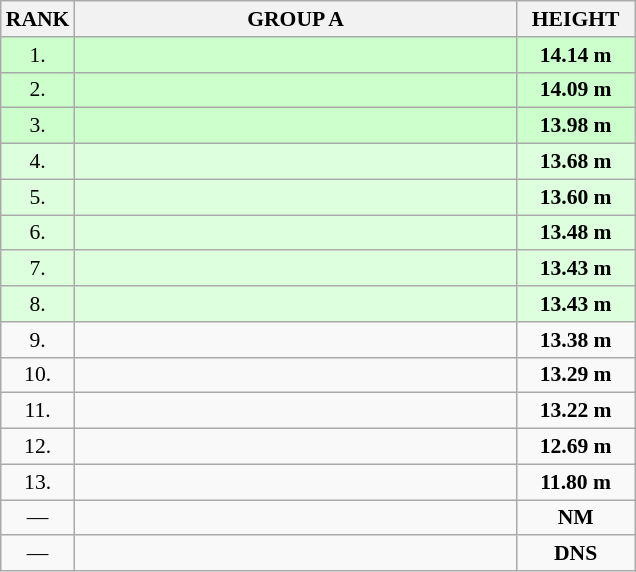<table class="wikitable" style="border-collapse: collapse; font-size: 90%;">
<tr>
<th>RANK</th>
<th style="width: 20em">GROUP A</th>
<th style="width: 5em">HEIGHT</th>
</tr>
<tr style="background:#ccffcc;">
<td align="center">1.</td>
<td></td>
<td align="center"><strong>14.14 m</strong></td>
</tr>
<tr style="background:#ccffcc;">
<td align="center">2.</td>
<td></td>
<td align="center"><strong>14.09 m</strong></td>
</tr>
<tr style="background:#ccffcc;">
<td align="center">3.</td>
<td></td>
<td align="center"><strong>13.98 m</strong></td>
</tr>
<tr style="background:#ddffdd;">
<td align="center">4.</td>
<td></td>
<td align="center"><strong>13.68 m</strong></td>
</tr>
<tr style="background:#ddffdd;">
<td align="center">5.</td>
<td></td>
<td align="center"><strong>13.60 m</strong></td>
</tr>
<tr style="background:#ddffdd;">
<td align="center">6.</td>
<td></td>
<td align="center"><strong>13.48 m</strong></td>
</tr>
<tr style="background:#ddffdd;">
<td align="center">7.</td>
<td></td>
<td align="center"><strong>13.43 m</strong></td>
</tr>
<tr style="background:#ddffdd;">
<td align="center">8.</td>
<td></td>
<td align="center"><strong>13.43 m</strong></td>
</tr>
<tr>
<td align="center">9.</td>
<td></td>
<td align="center"><strong>13.38 m</strong></td>
</tr>
<tr>
<td align="center">10.</td>
<td></td>
<td align="center"><strong>13.29 m</strong></td>
</tr>
<tr>
<td align="center">11.</td>
<td></td>
<td align="center"><strong>13.22 m</strong></td>
</tr>
<tr>
<td align="center">12.</td>
<td></td>
<td align="center"><strong>12.69 m</strong></td>
</tr>
<tr>
<td align="center">13.</td>
<td></td>
<td align="center"><strong>11.80 m</strong></td>
</tr>
<tr>
<td align="center">—</td>
<td></td>
<td align="center"><strong>NM</strong></td>
</tr>
<tr>
<td align="center">—</td>
<td></td>
<td align="center"><strong>DNS</strong></td>
</tr>
</table>
